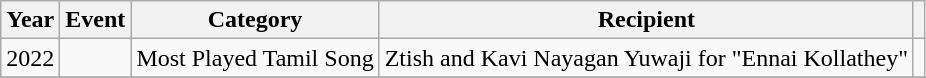<table class="wikitable">
<tr>
<th>Year</th>
<th>Event</th>
<th>Category</th>
<th>Recipient</th>
<th></th>
</tr>
<tr>
<td>2022</td>
<td></td>
<td>Most Played Tamil Song</td>
<td>Ztish and  Kavi Nayagan Yuwaji for "Ennai Kollathey"</td>
<td style="text-align:center;"></td>
</tr>
<tr>
</tr>
</table>
